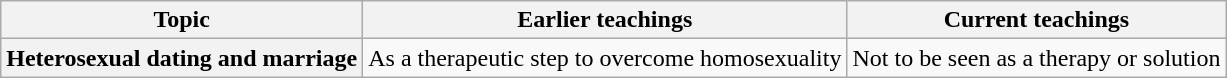<table class="wikitable" style="text-align: center; vertical-align: center">
<tr>
<th>Topic</th>
<th>Earlier teachings</th>
<th>Current teachings</th>
</tr>
<tr>
<th>Heterosexual dating and marriage</th>
<td>As a therapeutic step to overcome homosexuality</td>
<td>Not to be seen as a therapy or solution</td>
</tr>
</table>
